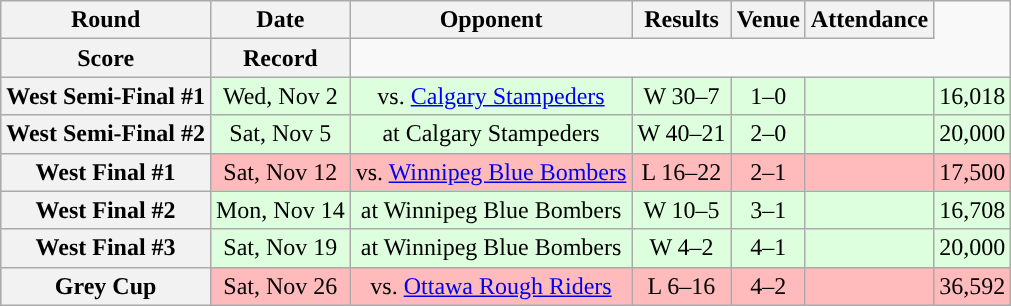<table class="wikitable" style="text-align:center">
<tr>
<th>Round</th>
<th>Date</th>
<th>Opponent</th>
<th>Results</th>
<th>Venue</th>
<th>Attendance</th>
</tr>
<tr>
<th>Score</th>
<th>Record</th>
</tr>
<tr style="background:#ddffdd">
<th>West Semi-Final #1</th>
<td>Wed, Nov 2</td>
<td>vs. <a href='#'>Calgary Stampeders</a></td>
<td>W 30–7</td>
<td>1–0</td>
<td></td>
<td>16,018</td>
</tr>
<tr style="background:#ddffdd">
<th>West Semi-Final #2</th>
<td>Sat, Nov 5</td>
<td>at Calgary Stampeders</td>
<td>W 40–21</td>
<td>2–0</td>
<td></td>
<td>20,000</td>
</tr>
<tr style="background:#ffbbbb">
<th>West Final #1</th>
<td>Sat, Nov 12</td>
<td>vs. <a href='#'>Winnipeg Blue Bombers</a></td>
<td>L 16–22</td>
<td>2–1</td>
<td></td>
<td>17,500</td>
</tr>
<tr style="background:#ddffdd">
<th>West Final #2</th>
<td>Mon, Nov 14</td>
<td>at Winnipeg Blue Bombers</td>
<td>W 10–5</td>
<td>3–1</td>
<td></td>
<td>16,708</td>
</tr>
<tr style="background:#ddffdd">
<th>West Final #3</th>
<td>Sat, Nov 19</td>
<td>at Winnipeg Blue Bombers</td>
<td>W 4–2</td>
<td>4–1</td>
<td></td>
<td>20,000</td>
</tr>
<tr style="background:#ffbbbb">
<th>Grey Cup</th>
<td>Sat, Nov 26</td>
<td>vs. <a href='#'>Ottawa Rough Riders</a></td>
<td>L 6–16</td>
<td>4–2</td>
<td></td>
<td>36,592</td>
</tr>
</table>
